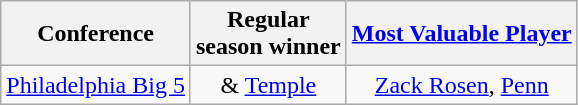<table class="wikitable" style="text-align:center;">
<tr>
<th>Conference</th>
<th>Regular <br> season winner</th>
<th><a href='#'>Most Valuable Player</a></th>
</tr>
<tr>
<td><a href='#'>Philadelphia Big 5</a></td>
<td> & <a href='#'>Temple</a></td>
<td><a href='#'>Zack Rosen</a>, <a href='#'>Penn</a></td>
</tr>
</table>
